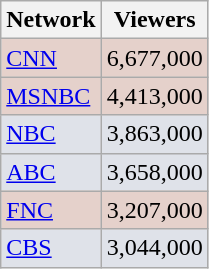<table class="wikitable">
<tr>
<th>Network</th>
<th>Viewers</th>
</tr>
<tr style="background:#e5d1cb;">
<td><a href='#'>CNN</a></td>
<td>6,677,000</td>
</tr>
<tr style="background:#e5d1cb;">
<td><a href='#'>MSNBC</a></td>
<td>4,413,000</td>
</tr>
<tr style="background:#dfe2e9;">
<td><a href='#'>NBC</a></td>
<td>3,863,000</td>
</tr>
<tr style="background:#dfe2e9;">
<td><a href='#'>ABC</a></td>
<td>3,658,000</td>
</tr>
<tr style="background:#e5d1cb;">
<td><a href='#'>FNC</a></td>
<td>3,207,000</td>
</tr>
<tr style="background:#dfe2e9;">
<td><a href='#'>CBS</a></td>
<td>3,044,000</td>
</tr>
</table>
